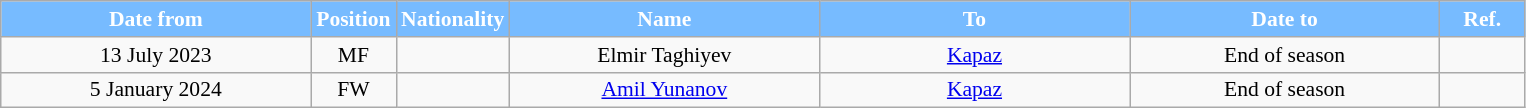<table class="wikitable" style="text-align:center; font-size:90%; ">
<tr>
<th style="background:#77BBFF; color:#FFFFFF; width:200px;">Date from</th>
<th style="background:#77BBFF; color:#FFFFFF; width:50px;">Position</th>
<th style="background:#77BBFF; color:#FFFFFF; width:50px;">Nationality</th>
<th style="background:#77BBFF; color:#FFFFFF; width:200px;">Name</th>
<th style="background:#77BBFF; color:#FFFFFF; width:200px;">To</th>
<th style="background:#77BBFF; color:#FFFFFF; width:200px;">Date to</th>
<th style="background:#77BBFF; color:#FFFFFF; width:50px;">Ref.</th>
</tr>
<tr>
<td>13 July 2023</td>
<td>MF</td>
<td></td>
<td>Elmir Taghiyev</td>
<td><a href='#'>Kapaz</a></td>
<td>End of season</td>
<td></td>
</tr>
<tr>
<td>5 January 2024</td>
<td>FW</td>
<td></td>
<td><a href='#'>Amil Yunanov</a></td>
<td><a href='#'>Kapaz</a></td>
<td>End of season</td>
<td></td>
</tr>
</table>
